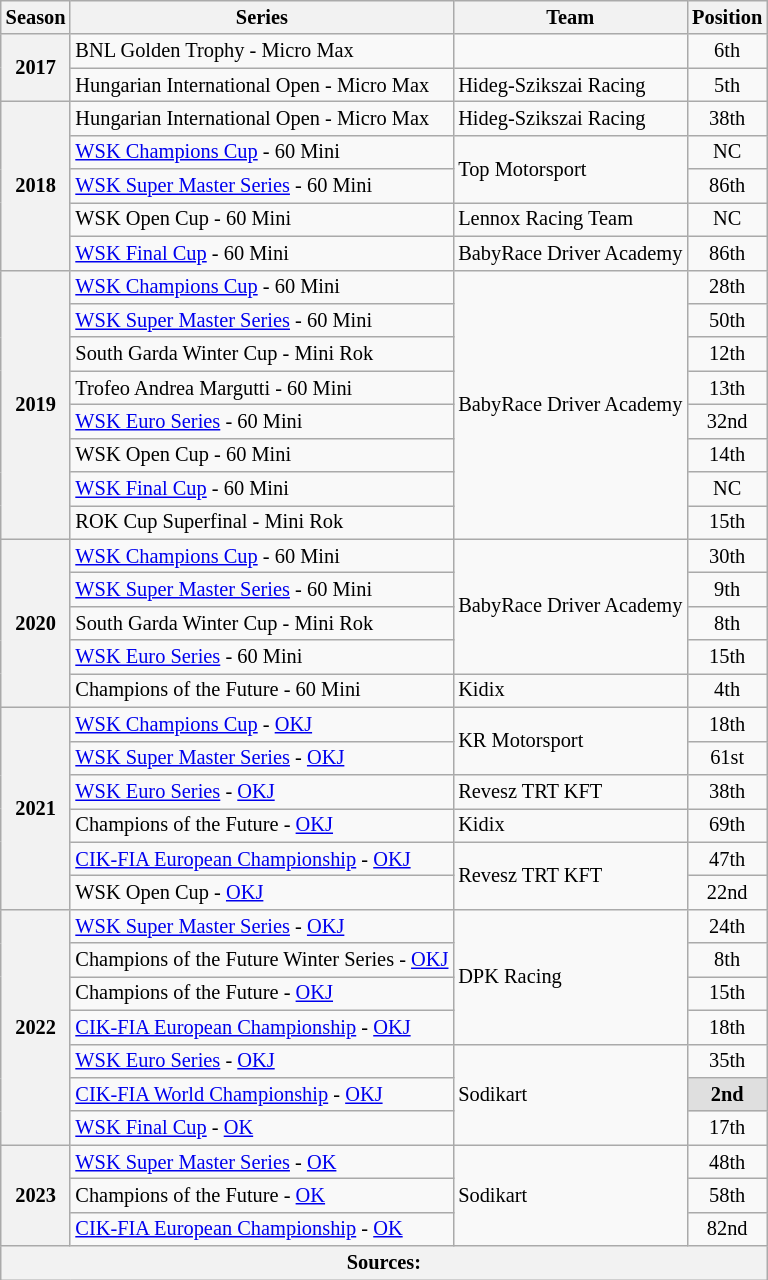<table class="wikitable" style="font-size: 85%; text-align:center">
<tr>
<th>Season</th>
<th>Series</th>
<th>Team</th>
<th>Position</th>
</tr>
<tr>
<th rowspan="2">2017</th>
<td align="left">BNL Golden Trophy - Micro Max</td>
<td align="left"></td>
<td>6th</td>
</tr>
<tr>
<td align="left">Hungarian International Open - Micro Max</td>
<td align="left">Hideg-Szikszai Racing</td>
<td>5th</td>
</tr>
<tr>
<th rowspan="5">2018</th>
<td align="left">Hungarian International Open - Micro Max</td>
<td align="left">Hideg-Szikszai Racing</td>
<td>38th</td>
</tr>
<tr>
<td align="left"><a href='#'>WSK Champions Cup</a> - 60 Mini</td>
<td rowspan="2"  align="left">Top Motorsport</td>
<td>NC</td>
</tr>
<tr>
<td align="left"><a href='#'>WSK Super Master Series</a> - 60 Mini</td>
<td>86th</td>
</tr>
<tr>
<td align="left">WSK Open Cup - 60 Mini</td>
<td align="left">Lennox Racing Team</td>
<td>NC</td>
</tr>
<tr>
<td align="left"><a href='#'>WSK Final Cup</a> - 60 Mini</td>
<td align="left">BabyRace Driver Academy</td>
<td>86th</td>
</tr>
<tr>
<th rowspan="8">2019</th>
<td align="left"><a href='#'>WSK Champions Cup</a> - 60 Mini</td>
<td rowspan="8"  align="left">BabyRace Driver Academy</td>
<td>28th</td>
</tr>
<tr>
<td align="left"><a href='#'>WSK Super Master Series</a> - 60 Mini</td>
<td>50th</td>
</tr>
<tr>
<td align="left">South Garda Winter Cup - Mini Rok</td>
<td>12th</td>
</tr>
<tr>
<td align="left">Trofeo Andrea Margutti - 60 Mini</td>
<td>13th</td>
</tr>
<tr>
<td align="left"><a href='#'>WSK Euro Series</a> - 60 Mini</td>
<td>32nd</td>
</tr>
<tr>
<td align="left">WSK Open Cup - 60 Mini</td>
<td>14th</td>
</tr>
<tr>
<td align="left"><a href='#'>WSK Final Cup</a> - 60 Mini</td>
<td>NC</td>
</tr>
<tr>
<td align="left">ROK Cup Superfinal - Mini Rok</td>
<td>15th</td>
</tr>
<tr>
<th rowspan="5">2020</th>
<td align="left"><a href='#'>WSK Champions Cup</a> - 60 Mini</td>
<td rowspan="4"  align="left">BabyRace Driver Academy</td>
<td>30th</td>
</tr>
<tr>
<td align="left"><a href='#'>WSK Super Master Series</a> - 60 Mini</td>
<td>9th</td>
</tr>
<tr>
<td align="left">South Garda Winter Cup - Mini Rok</td>
<td>8th</td>
</tr>
<tr>
<td align="left"><a href='#'>WSK Euro Series</a> - 60 Mini</td>
<td>15th</td>
</tr>
<tr>
<td align="left">Champions of the Future - 60 Mini</td>
<td align="left">Kidix</td>
<td>4th</td>
</tr>
<tr>
<th rowspan="6">2021</th>
<td align="left"><a href='#'>WSK Champions Cup</a> - <a href='#'>OKJ</a></td>
<td rowspan="2"  align="left">KR Motorsport</td>
<td>18th</td>
</tr>
<tr>
<td align="left"><a href='#'>WSK Super Master Series</a> - <a href='#'>OKJ</a></td>
<td>61st</td>
</tr>
<tr>
<td align="left"><a href='#'>WSK Euro Series</a> - <a href='#'>OKJ</a></td>
<td align="left">Revesz TRT KFT</td>
<td>38th</td>
</tr>
<tr>
<td align="left">Champions of the Future - <a href='#'>OKJ</a></td>
<td align="left">Kidix</td>
<td>69th</td>
</tr>
<tr>
<td align="left"><a href='#'>CIK-FIA European Championship</a> - <a href='#'>OKJ</a></td>
<td rowspan="2"  align="left">Revesz TRT KFT</td>
<td>47th</td>
</tr>
<tr>
<td align="left">WSK Open Cup - <a href='#'>OKJ</a></td>
<td>22nd</td>
</tr>
<tr>
<th rowspan="7">2022</th>
<td align="left"><a href='#'>WSK Super Master Series</a> - <a href='#'>OKJ</a></td>
<td rowspan="4"  align="left">DPK Racing</td>
<td>24th</td>
</tr>
<tr>
<td align="left">Champions of the Future Winter Series - <a href='#'>OKJ</a></td>
<td>8th</td>
</tr>
<tr>
<td align="left">Champions of the Future - <a href='#'>OKJ</a></td>
<td>15th</td>
</tr>
<tr>
<td align="left"><a href='#'>CIK-FIA European Championship</a> - <a href='#'>OKJ</a></td>
<td>18th</td>
</tr>
<tr>
<td align="left"><a href='#'>WSK Euro Series</a> - <a href='#'>OKJ</a></td>
<td rowspan="3"  align="left">Sodikart</td>
<td>35th</td>
</tr>
<tr>
<td align="left"><a href='#'>CIK-FIA World Championship</a> - <a href='#'>OKJ</a></td>
<td style="background:#DFDFDF;"><strong>2nd</strong></td>
</tr>
<tr>
<td align="left"><a href='#'>WSK Final Cup</a> - <a href='#'>OK</a></td>
<td>17th</td>
</tr>
<tr>
<th rowspan="3">2023</th>
<td align="left"><a href='#'>WSK Super Master Series</a> - <a href='#'>OK</a></td>
<td rowspan="3"  align="left">Sodikart</td>
<td>48th</td>
</tr>
<tr>
<td align="left">Champions of the Future - <a href='#'>OK</a></td>
<td>58th</td>
</tr>
<tr>
<td align="left"><a href='#'>CIK-FIA European Championship</a> - <a href='#'>OK</a></td>
<td>82nd</td>
</tr>
<tr>
<th colspan="4">Sources:</th>
</tr>
</table>
